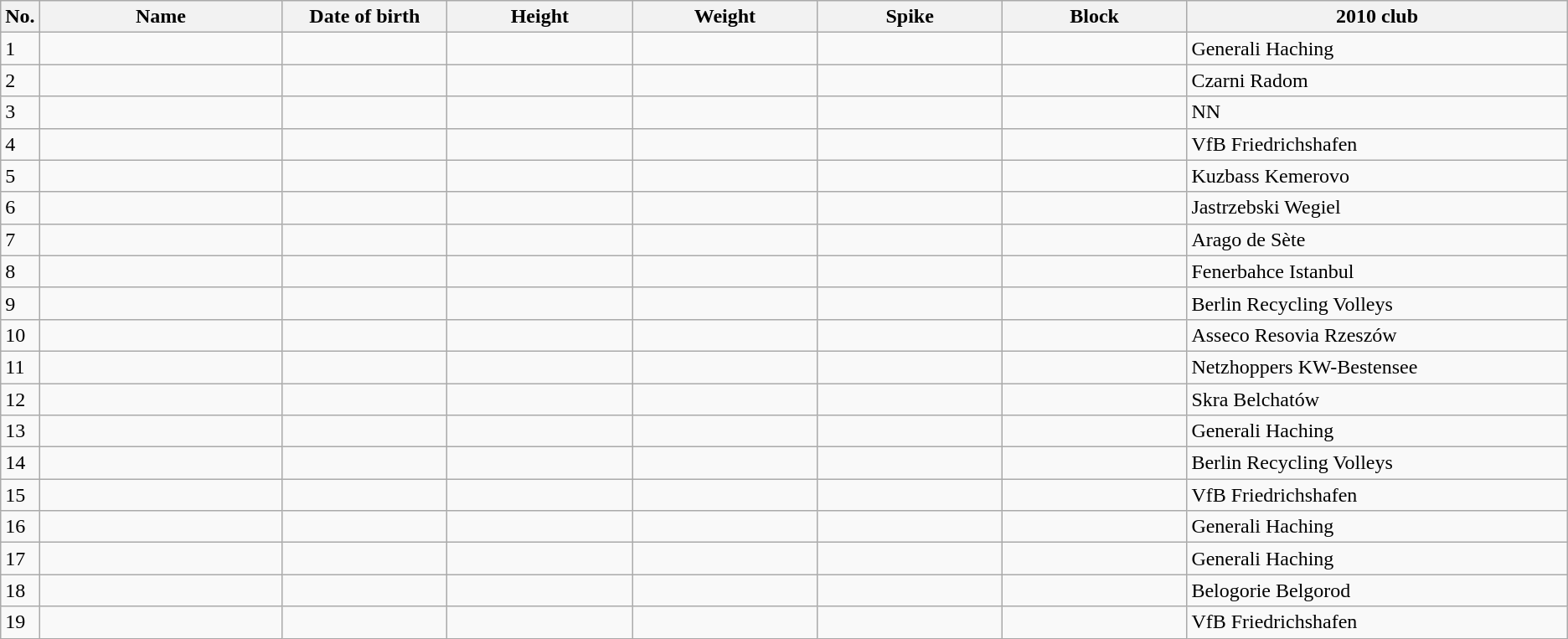<table class="wikitable sortable style=font-size:100%; text-align:center;">
<tr>
<th>No.</th>
<th style=width:12em>Name</th>
<th style=width:8em>Date of birth</th>
<th style=width:9em>Height</th>
<th style=width:9em>Weight</th>
<th style=width:9em>Spike</th>
<th style=width:9em>Block</th>
<th style=width:19em>2010 club</th>
</tr>
<tr>
<td>1</td>
<td align=left></td>
<td align=right></td>
<td></td>
<td></td>
<td></td>
<td></td>
<td align=left>Generali Haching</td>
</tr>
<tr>
<td>2</td>
<td align=left></td>
<td align=right></td>
<td></td>
<td></td>
<td></td>
<td></td>
<td align=left>Czarni Radom</td>
</tr>
<tr>
<td>3</td>
<td align=left></td>
<td align=right></td>
<td></td>
<td></td>
<td></td>
<td></td>
<td align=left>NN</td>
</tr>
<tr>
<td>4</td>
<td align=left></td>
<td align=right></td>
<td></td>
<td></td>
<td></td>
<td></td>
<td align=left>VfB Friedrichshafen</td>
</tr>
<tr>
<td>5</td>
<td align=left></td>
<td align=right></td>
<td></td>
<td></td>
<td></td>
<td></td>
<td align=left>Kuzbass Kemerovo</td>
</tr>
<tr>
<td>6</td>
<td align=left></td>
<td align=right></td>
<td></td>
<td></td>
<td></td>
<td></td>
<td align=left>Jastrzebski Wegiel</td>
</tr>
<tr>
<td>7</td>
<td align=left></td>
<td align=right></td>
<td></td>
<td></td>
<td></td>
<td></td>
<td align=left>Arago de Sète</td>
</tr>
<tr>
<td>8</td>
<td align=left></td>
<td align=right></td>
<td></td>
<td></td>
<td></td>
<td></td>
<td align=left>Fenerbahce Istanbul</td>
</tr>
<tr>
<td>9</td>
<td align=left></td>
<td align=right></td>
<td></td>
<td></td>
<td></td>
<td></td>
<td align=left>Berlin Recycling Volleys</td>
</tr>
<tr>
<td>10</td>
<td align=left></td>
<td align=right></td>
<td></td>
<td></td>
<td></td>
<td></td>
<td align=left>Asseco Resovia Rzeszów</td>
</tr>
<tr>
<td>11</td>
<td align=left></td>
<td align=right></td>
<td></td>
<td></td>
<td></td>
<td></td>
<td align=left>Netzhoppers KW-Bestensee</td>
</tr>
<tr>
<td>12</td>
<td align=left></td>
<td align=right></td>
<td></td>
<td></td>
<td></td>
<td></td>
<td align=left>Skra Belchatów</td>
</tr>
<tr>
<td>13</td>
<td align=left></td>
<td align=right></td>
<td></td>
<td></td>
<td></td>
<td></td>
<td align=left>Generali Haching</td>
</tr>
<tr>
<td>14</td>
<td align=left></td>
<td align=right></td>
<td></td>
<td></td>
<td></td>
<td></td>
<td align=left>Berlin Recycling Volleys</td>
</tr>
<tr>
<td>15</td>
<td align=left></td>
<td align=right></td>
<td></td>
<td></td>
<td></td>
<td></td>
<td align=left>VfB Friedrichshafen</td>
</tr>
<tr>
<td>16</td>
<td align=left></td>
<td align=right></td>
<td></td>
<td></td>
<td></td>
<td></td>
<td align=left>Generali Haching</td>
</tr>
<tr>
<td>17</td>
<td align=left></td>
<td align=right></td>
<td></td>
<td></td>
<td></td>
<td></td>
<td align=left>Generali Haching</td>
</tr>
<tr>
<td>18</td>
<td align=left></td>
<td align=right></td>
<td></td>
<td></td>
<td></td>
<td></td>
<td align=left>Belogorie Belgorod</td>
</tr>
<tr>
<td>19</td>
<td align=left></td>
<td align=right></td>
<td></td>
<td></td>
<td></td>
<td></td>
<td align=left>VfB Friedrichshafen</td>
</tr>
</table>
